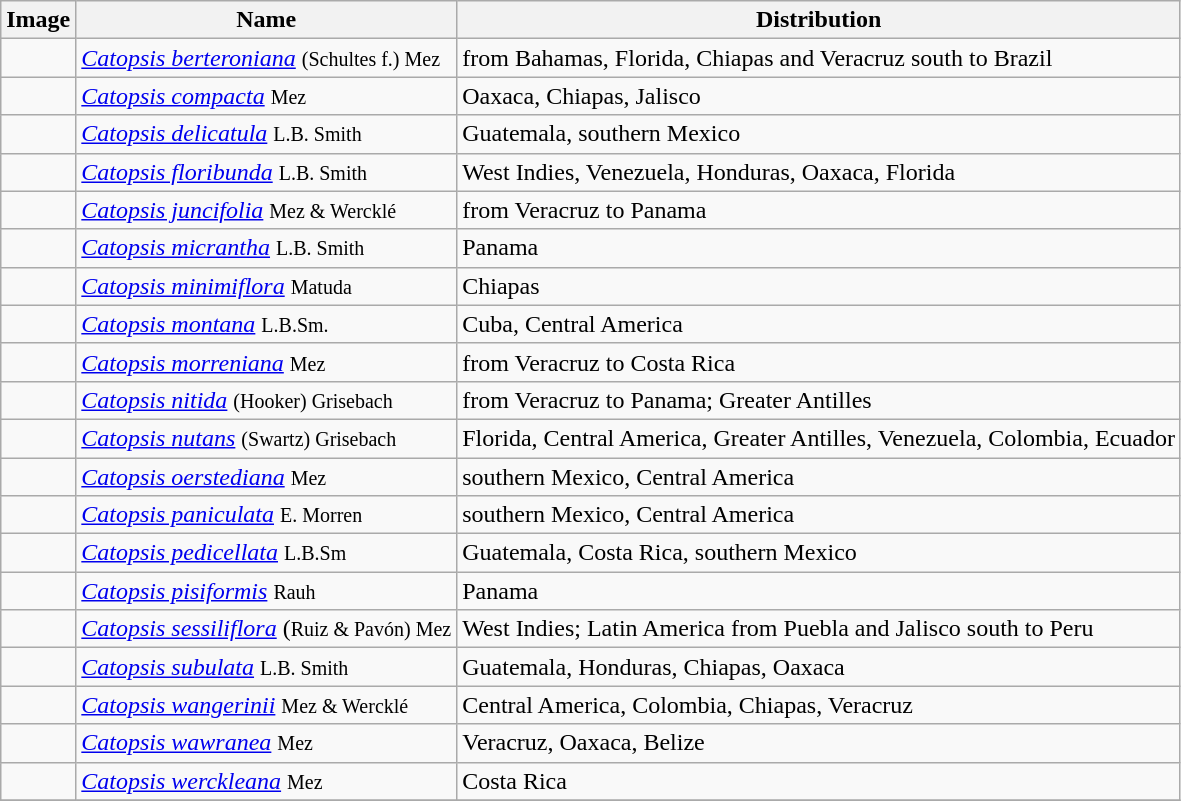<table class="wikitable sortable">
<tr>
<th>Image</th>
<th>Name</th>
<th>Distribution</th>
</tr>
<tr>
<td></td>
<td><em><a href='#'>Catopsis berteroniana</a></em>  <small>(Schultes f.) Mez</small></td>
<td>from Bahamas, Florida, Chiapas and Veracruz south to Brazil</td>
</tr>
<tr>
<td></td>
<td><em><a href='#'>Catopsis compacta</a></em>  <small>Mez</small></td>
<td>Oaxaca, Chiapas, Jalisco</td>
</tr>
<tr>
<td></td>
<td><em><a href='#'>Catopsis delicatula</a></em>  <small>L.B. Smith</small></td>
<td>Guatemala, southern Mexico</td>
</tr>
<tr>
<td></td>
<td><em><a href='#'>Catopsis floribunda</a></em>  <small>L.B. Smith</small></td>
<td>West Indies, Venezuela, Honduras, Oaxaca, Florida</td>
</tr>
<tr>
<td></td>
<td><em><a href='#'>Catopsis juncifolia</a></em>  <small>Mez & Wercklé</small></td>
<td>from Veracruz to Panama</td>
</tr>
<tr>
<td></td>
<td><em><a href='#'>Catopsis micrantha</a></em>  <small>L.B. Smith</small></td>
<td>Panama</td>
</tr>
<tr>
<td></td>
<td><em><a href='#'>Catopsis minimiflora</a></em>  <small>Matuda</small></td>
<td>Chiapas</td>
</tr>
<tr>
<td></td>
<td><em><a href='#'>Catopsis montana</a></em>  <small>L.B.Sm. </small></td>
<td>Cuba, Central America</td>
</tr>
<tr>
<td></td>
<td><em><a href='#'>Catopsis morreniana</a></em>  <small>Mez</small></td>
<td>from Veracruz to Costa Rica</td>
</tr>
<tr>
<td></td>
<td><em><a href='#'>Catopsis nitida</a></em>  <small>(Hooker) Grisebach</small></td>
<td>from Veracruz to Panama; Greater Antilles</td>
</tr>
<tr>
<td></td>
<td><em><a href='#'>Catopsis nutans</a></em>  <small>(Swartz) Grisebach</small></td>
<td>Florida, Central America, Greater Antilles, Venezuela, Colombia, Ecuador</td>
</tr>
<tr>
<td></td>
<td><em><a href='#'>Catopsis oerstediana</a></em>  <small>Mez</small></td>
<td>southern Mexico, Central America</td>
</tr>
<tr>
<td></td>
<td><em><a href='#'>Catopsis paniculata</a></em>  <small>E. Morren</small></td>
<td>southern Mexico, Central America</td>
</tr>
<tr>
<td></td>
<td><em><a href='#'>Catopsis pedicellata</a></em>  <small>L.B.Sm</small></td>
<td>Guatemala, Costa Rica, southern Mexico</td>
</tr>
<tr>
<td></td>
<td><em><a href='#'>Catopsis pisiformis</a></em>  <small>Rauh</small></td>
<td>Panama</td>
</tr>
<tr>
<td></td>
<td><em><a href='#'>Catopsis sessiliflora</a></em> (<small>Ruiz & Pavón) Mez</small></td>
<td>West Indies; Latin America from Puebla and Jalisco south to Peru</td>
</tr>
<tr>
<td></td>
<td><em><a href='#'>Catopsis subulata</a></em>  <small>L.B. Smith</small></td>
<td>Guatemala, Honduras, Chiapas, Oaxaca</td>
</tr>
<tr>
<td></td>
<td><em><a href='#'>Catopsis wangerinii</a></em>  <small>Mez & Wercklé</small></td>
<td>Central America, Colombia, Chiapas, Veracruz</td>
</tr>
<tr>
<td></td>
<td><em><a href='#'>Catopsis wawranea</a></em>  <small>Mez</small></td>
<td>Veracruz, Oaxaca, Belize</td>
</tr>
<tr>
<td></td>
<td><em><a href='#'>Catopsis werckleana</a></em>  <small>Mez</small></td>
<td>Costa Rica</td>
</tr>
<tr>
</tr>
</table>
